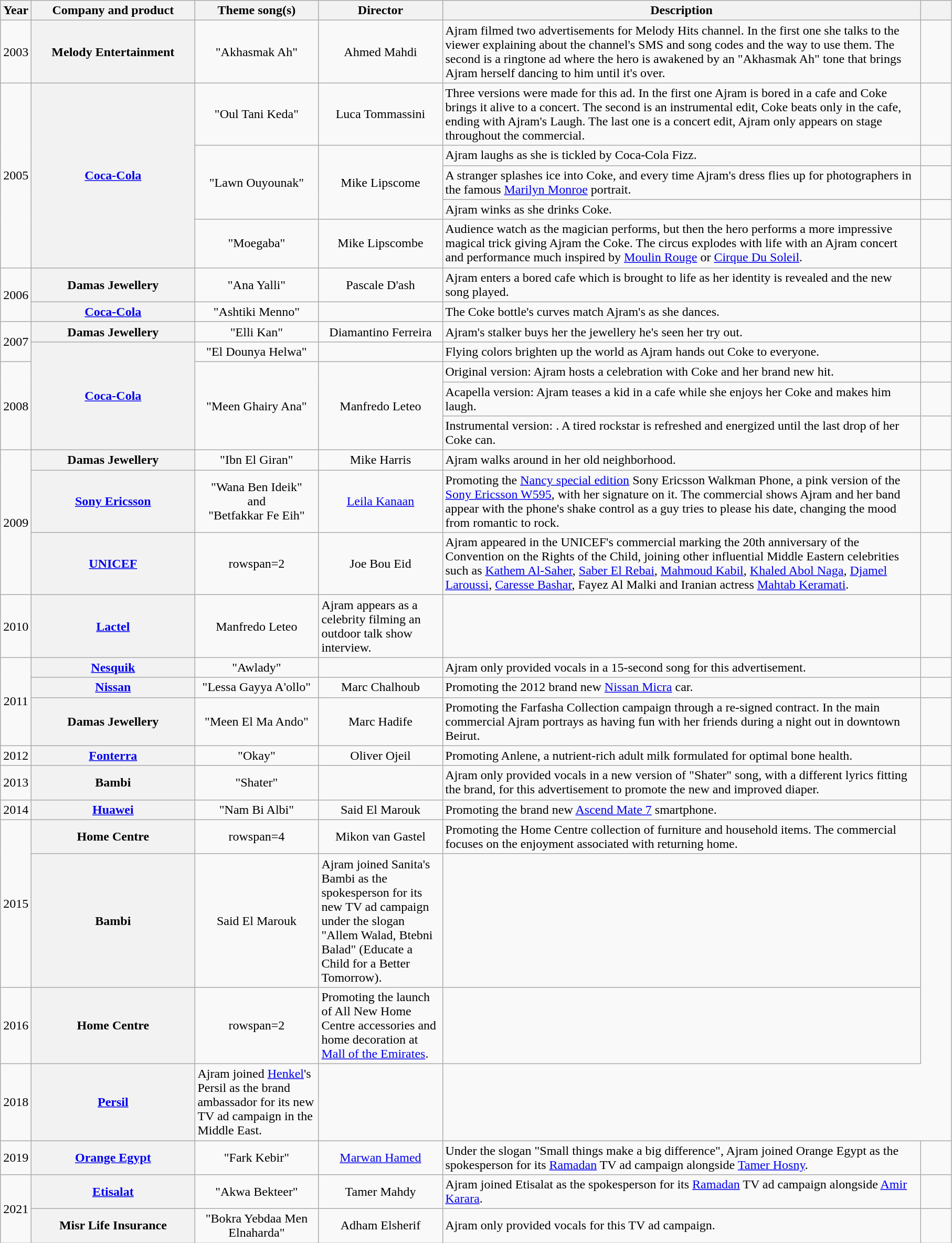<table class="wikitable plainrowheaders" style="text-align:center;">
<tr>
<th scope="col" style="width:5px;;">Year</th>
<th scope="col" style="width:200px;">Company and product</th>
<th scope="col" style="width:150px;">Theme song(s)</th>
<th scope="col" style="width:150px;">Director</th>
<th scope="col" style="width:600px;">Description</th>
<th scope="col" style="width: 2em;"></th>
</tr>
<tr>
<td>2003</td>
<th scope="row" style="text-align:center;">Melody Entertainment</th>
<td>"Akhasmak Ah"</td>
<td>Ahmed Mahdi</td>
<td style="text-align:left;">Ajram filmed two advertisements for Melody Hits channel. In the first one she talks to the viewer explaining about the channel's SMS and song codes and the way to use them. The second is a ringtone ad where the hero is awakened by an "Akhasmak Ah" tone that brings Ajram herself dancing to him until it's over.</td>
<td></td>
</tr>
<tr>
<td rowspan=5>2005</td>
<th scope="row" rowspan=5 style="text-align:center;"><a href='#'>Coca-Cola</a></th>
<td>"Oul Tani Keda"</td>
<td>Luca Tommassini</td>
<td style="text-align:left;">Three versions were made for this ad. In the first one Ajram is bored in a cafe and Coke brings it alive to a concert. The second is an instrumental edit, Coke beats only in the cafe, ending with Ajram's Laugh. The last one is a concert edit, Ajram only appears on stage throughout the commercial.</td>
<td><br><br></td>
</tr>
<tr>
<td rowspan=3>"Lawn Ouyounak" </td>
<td rowspan=3>Mike Lipscome</td>
<td style="text-align:left;">Ajram laughs as she is tickled by Coca-Cola Fizz.</td>
<td></td>
</tr>
<tr>
<td style="text-align:left;">A stranger splashes ice into Coke, and every time Ajram's dress flies up for photographers in the famous <a href='#'>Marilyn Monroe</a> portrait.</td>
<td></td>
</tr>
<tr>
<td style="text-align:left;">Ajram winks as she drinks Coke.</td>
<td></td>
</tr>
<tr>
<td>"Moegaba"</td>
<td>Mike Lipscombe</td>
<td style="text-align:left;">Audience watch as the magician performs, but then the hero performs a more impressive magical trick giving Ajram the Coke. The circus explodes with life with an Ajram concert and performance much inspired by <a href='#'>Moulin Rouge</a> or <a href='#'>Cirque Du Soleil</a>.</td>
<td></td>
</tr>
<tr>
<td rowspan=2>2006</td>
<th scope="row" style="text-align:center;">Damas Jewellery<br></th>
<td>"Ana Yalli"</td>
<td>Pascale D'ash</td>
<td style="text-align:left;">Ajram enters a bored cafe which is brought to life as her identity is revealed and the new song played.</td>
<td></td>
</tr>
<tr>
<th scope="row" style="text-align:center;"><a href='#'>Coca-Cola</a></th>
<td>"Ashtiki Menno"</td>
<td></td>
<td style="text-align:left;">The Coke bottle's curves match Ajram's as she dances.</td>
<td></td>
</tr>
<tr>
<td rowspan=2>2007</td>
<th scope="row" style="text-align:center;">Damas Jewellery<br></th>
<td>"Elli Kan"</td>
<td>Diamantino Ferreira</td>
<td style="text-align:left;">Ajram's stalker buys her the jewellery he's seen her try out.</td>
<td></td>
</tr>
<tr>
<th scope="row" rowspan=4 style="text-align:center;"><a href='#'>Coca-Cola</a></th>
<td>"El Dounya Helwa"</td>
<td></td>
<td style="text-align:left;">Flying colors brighten up the world as Ajram hands out Coke to everyone.</td>
<td></td>
</tr>
<tr>
<td rowspan=3>2008</td>
<td rowspan=3>"Meen Ghairy Ana"</td>
<td rowspan=3>Manfredo Leteo</td>
<td style="text-align:left;">Original version: Ajram hosts a celebration with Coke and her brand new hit.</td>
<td></td>
</tr>
<tr>
<td style="text-align:left;">Acapella version: Ajram teases a kid in a cafe while she enjoys her Coke and makes him laugh.</td>
<td></td>
</tr>
<tr>
<td style="text-align:left;">Instrumental version: . A tired rockstar is refreshed and energized until the last drop of her Coke can.</td>
<td></td>
</tr>
<tr>
<td rowspan=3>2009</td>
<th scope="row" style="text-align:center;">Damas Jewellery<br></th>
<td>"Ibn El Giran"</td>
<td>Mike Harris</td>
<td style="text-align:left;">Ajram walks around in her old neighborhood.</td>
<td></td>
</tr>
<tr>
<th scope="row" style="text-align:center;"><a href='#'>Sony Ericsson</a></th>
<td>"Wana Ben Ideik"<br>and<br>"Betfakkar Fe Eih"</td>
<td><a href='#'>Leila Kanaan</a></td>
<td style="text-align:left;">Promoting the <a href='#'>Nancy special edition</a> Sony Ericsson Walkman Phone, a pink version of the <a href='#'>Sony Ericsson W595</a>, with her signature on it. The commercial shows Ajram and her band appear with the phone's shake control as a guy tries to please his date, changing the mood from romantic to rock.</td>
<td></td>
</tr>
<tr>
<th scope="row" style="text-align:center;"><a href='#'>UNICEF</a></th>
<td>rowspan=2 </td>
<td>Joe Bou Eid</td>
<td style="text-align:left;">Ajram appeared in the UNICEF's commercial marking the 20th anniversary of the Convention on the Rights of the Child, joining other influential Middle Eastern celebrities such as <a href='#'>Kathem Al-Saher</a>, <a href='#'>Saber El Rebai</a>, <a href='#'>Mahmoud Kabil</a>, <a href='#'>Khaled Abol Naga</a>, <a href='#'>Djamel Laroussi</a>, <a href='#'>Caresse Bashar</a>, Fayez Al Malki and Iranian actress <a href='#'>Mahtab Keramati</a>.</td>
<td></td>
</tr>
<tr>
<td>2010</td>
<th scope="row" style="text-align:center;"><a href='#'>Lactel</a></th>
<td>Manfredo Leteo</td>
<td style="text-align:left;">Ajram appears as a celebrity filming an outdoor talk show interview.</td>
<td></td>
</tr>
<tr>
<td rowspan=3>2011</td>
<th scope="row" style="text-align:center;"><a href='#'>Nesquik</a></th>
<td>"Awlady"</td>
<td></td>
<td style="text-align:left;">Ajram only provided vocals in a 15-second song for this advertisement.</td>
<td></td>
</tr>
<tr>
<th scope="row" style="text-align:center;"><a href='#'>Nissan</a></th>
<td>"Lessa Gayya A'ollo"</td>
<td>Marc Chalhoub</td>
<td style="text-align:left;">Promoting the 2012 brand new <a href='#'>Nissan Micra</a> car.</td>
<td></td>
</tr>
<tr>
<th scope="row" style="text-align:center;">Damas Jewellery<br></th>
<td>"Meen El Ma Ando"</td>
<td>Marc Hadife</td>
<td style="text-align:left;">Promoting the Farfasha Collection campaign through a re-signed contract. In the main commercial Ajram portrays as having fun with her friends during a night out in downtown Beirut.</td>
<td></td>
</tr>
<tr>
<td>2012</td>
<th scope="row" style="text-align:center;"><a href='#'>Fonterra</a></th>
<td>"Okay"</td>
<td>Oliver Ojeil</td>
<td style="text-align:left;">Promoting Anlene, a nutrient-rich adult milk formulated for optimal bone health.</td>
<td></td>
</tr>
<tr>
<td>2013</td>
<th scope="row" style="text-align:center;">Bambi </th>
<td>"Shater" </td>
<td></td>
<td style="text-align:left;">Ajram only provided vocals in a new version of "Shater" song, with a different lyrics fitting the brand, for this advertisement to promote the new and improved diaper.</td>
<td></td>
</tr>
<tr>
<td>2014</td>
<th scope="row" style="text-align:center;"><a href='#'>Huawei</a></th>
<td>"Nam Bi Albi"</td>
<td>Said El Marouk</td>
<td style="text-align:left;">Promoting the brand new <a href='#'>Ascend Mate 7</a> smartphone.</td>
<td></td>
</tr>
<tr>
<td rowspan=2>2015</td>
<th scope="row" style="text-align:center;">Home Centre</th>
<td>rowspan=4 </td>
<td>Mikon van Gastel</td>
<td style="text-align:left;">Promoting the Home Centre collection of furniture and household items. The commercial focuses on the enjoyment associated with returning home.</td>
<td></td>
</tr>
<tr>
<th scope="row" style="text-align:center;">Bambi </th>
<td>Said El Marouk</td>
<td style="text-align:left;">Ajram joined Sanita's Bambi as the spokesperson for its new TV ad campaign under the slogan "Allem Walad, Btebni Balad" (Educate a Child for a Better Tomorrow).</td>
<td></td>
</tr>
<tr>
<td>2016</td>
<th scope="row" style="text-align:center;">Home Centre</th>
<td>rowspan=2 </td>
<td style="text-align:left;">Promoting the launch of All New Home Centre accessories and home decoration at <a href='#'>Mall of the Emirates</a>.</td>
<td></td>
</tr>
<tr>
<td>2018</td>
<th scope="row" style="text-align:center;"><a href='#'>Persil</a></th>
<td style="text-align:left;">Ajram joined <a href='#'>Henkel</a>'s Persil as the brand ambassador for its new TV ad campaign in the Middle East.</td>
<td></td>
</tr>
<tr>
<td>2019</td>
<th scope="row" style="text-align:center;"><a href='#'>Orange Egypt</a></th>
<td>"Fark Kebir"</td>
<td><a href='#'>Marwan Hamed</a></td>
<td style="text-align:left;">Under the slogan "Small things make a big difference", Ajram joined Orange Egypt as the spokesperson for its <a href='#'>Ramadan</a> TV ad campaign alongside <a href='#'>Tamer Hosny</a>.</td>
<td></td>
</tr>
<tr>
<td rowspan=2>2021</td>
<th scope="row" style="text-align:center;"><a href='#'>Etisalat</a></th>
<td>"Akwa Bekteer"</td>
<td>Tamer Mahdy</td>
<td style="text-align:left;">Ajram joined Etisalat as the spokesperson for its <a href='#'>Ramadan</a> TV ad campaign alongside <a href='#'>Amir Karara</a>.</td>
<td></td>
</tr>
<tr>
<th scope="row" style="text-align:center;">Misr Life Insurance</th>
<td>"Bokra Yebdaa Men Elnaharda"</td>
<td>Adham Elsherif</td>
<td style="text-align:left;">Ajram only provided vocals for this TV ad campaign.</td>
<td></td>
</tr>
</table>
